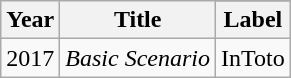<table class="wikitable plainrowheaders" style="text-align:center;">
<tr>
<th scope="col" rowspan="2">Year</th>
<th scope="col" rowspan="2">Title</th>
</tr>
<tr Basic Scenario>
<th scope="col" colspan="2">Label</th>
</tr>
<tr>
<td>2017</td>
<td ! scope="row"><em>Basic Scenario</em></td>
<td>InToto</td>
</tr>
</table>
